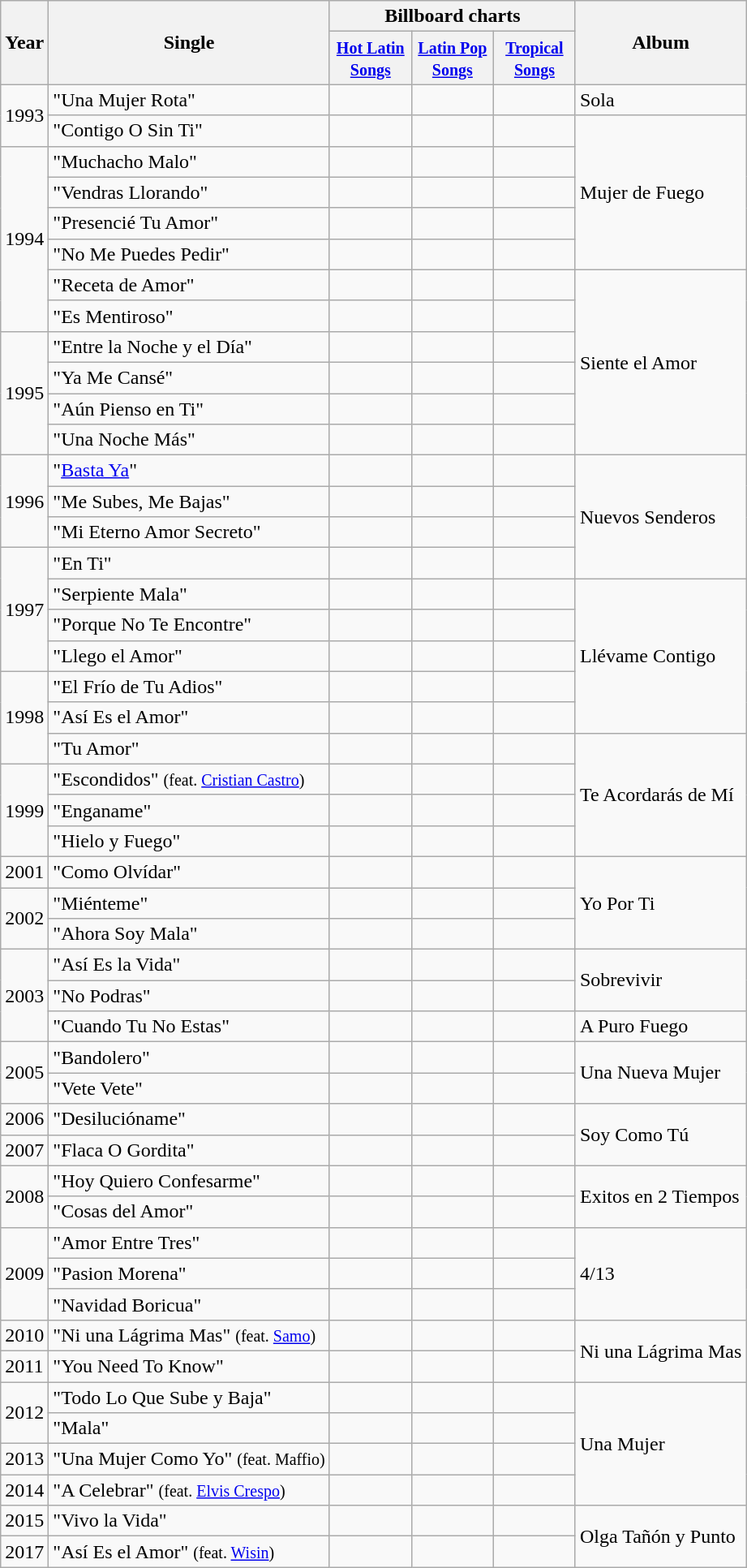<table class="wikitable">
<tr>
<th rowspan="2">Year</th>
<th rowspan="2">Single</th>
<th colspan="3">Billboard charts</th>
<th rowspan="2">Album</th>
</tr>
<tr>
<th width="60"><small><a href='#'>Hot Latin Songs</a></small></th>
<th width="60"><small><a href='#'>Latin Pop Songs</a></small></th>
<th width="60"><small><a href='#'>Tropical Songs</a></small></th>
</tr>
<tr>
<td rowspan="2">1993</td>
<td>"Una Mujer Rota"</td>
<td></td>
<td></td>
<td></td>
<td rowspan="1">Sola</td>
</tr>
<tr>
<td>"Contigo O Sin Ti"</td>
<td></td>
<td></td>
<td></td>
<td rowspan="5">Mujer de Fuego</td>
</tr>
<tr>
<td rowspan="6">1994</td>
<td>"Muchacho Malo"</td>
<td></td>
<td></td>
<td></td>
</tr>
<tr>
<td>"Vendras Llorando"</td>
<td></td>
<td></td>
<td></td>
</tr>
<tr>
<td>"Presencié Tu Amor"</td>
<td></td>
<td></td>
<td></td>
</tr>
<tr>
<td>"No Me Puedes Pedir"</td>
<td></td>
<td></td>
<td></td>
</tr>
<tr>
<td>"Receta de Amor"</td>
<td></td>
<td></td>
<td></td>
<td rowspan="6">Siente el Amor</td>
</tr>
<tr>
<td>"Es Mentiroso"</td>
<td></td>
<td></td>
<td></td>
</tr>
<tr>
<td rowspan="4">1995</td>
<td>"Entre la Noche y el Día"</td>
<td></td>
<td></td>
<td></td>
</tr>
<tr>
<td>"Ya Me Cansé"</td>
<td></td>
<td></td>
<td></td>
</tr>
<tr>
<td>"Aún Pienso en Ti"</td>
<td></td>
<td></td>
<td></td>
</tr>
<tr>
<td>"Una Noche Más"</td>
<td></td>
<td></td>
<td></td>
</tr>
<tr>
<td rowspan="3">1996</td>
<td>"<a href='#'>Basta Ya</a>"</td>
<td></td>
<td></td>
<td></td>
<td rowspan="4">Nuevos Senderos</td>
</tr>
<tr>
<td>"Me Subes, Me Bajas"</td>
<td></td>
<td></td>
<td></td>
</tr>
<tr>
<td>"Mi Eterno Amor Secreto"</td>
<td></td>
<td></td>
<td></td>
</tr>
<tr>
<td rowspan="4">1997</td>
<td>"En Ti"</td>
<td></td>
<td></td>
<td></td>
</tr>
<tr>
<td>"Serpiente Mala"</td>
<td></td>
<td></td>
<td></td>
<td rowspan="5">Llévame Contigo</td>
</tr>
<tr>
<td>"Porque No Te Encontre"</td>
<td></td>
<td></td>
<td></td>
</tr>
<tr>
<td>"Llego el Amor"</td>
<td></td>
<td></td>
<td></td>
</tr>
<tr>
<td rowspan="3">1998</td>
<td>"El Frío de Tu Adios"</td>
<td></td>
<td></td>
<td></td>
</tr>
<tr>
<td>"Así Es el Amor"</td>
<td></td>
<td></td>
<td></td>
</tr>
<tr>
<td>"Tu Amor"</td>
<td></td>
<td></td>
<td></td>
<td rowspan="4">Te Acordarás de Mí</td>
</tr>
<tr>
<td rowspan="3">1999</td>
<td>"Escondidos" <small>(feat. <a href='#'>Cristian Castro</a>)</small></td>
<td></td>
<td></td>
<td></td>
</tr>
<tr>
<td>"Enganame"</td>
<td></td>
<td></td>
<td></td>
</tr>
<tr>
<td>"Hielo y Fuego"</td>
<td></td>
<td></td>
<td></td>
</tr>
<tr>
<td rowspan="1">2001</td>
<td>"Como Olvídar"</td>
<td></td>
<td></td>
<td></td>
<td rowspan="3">Yo Por Ti</td>
</tr>
<tr>
<td rowspan="2">2002</td>
<td>"Miénteme"</td>
<td></td>
<td></td>
<td></td>
</tr>
<tr>
<td>"Ahora Soy Mala"</td>
<td></td>
<td></td>
<td></td>
</tr>
<tr>
<td rowspan="3">2003</td>
<td>"Así Es la Vida"</td>
<td></td>
<td></td>
<td></td>
<td rowspan="2">Sobrevivir</td>
</tr>
<tr>
<td>"No Podras"</td>
<td></td>
<td></td>
<td></td>
</tr>
<tr>
<td>"Cuando Tu No Estas"</td>
<td></td>
<td></td>
<td></td>
<td rowspan="1">A Puro Fuego</td>
</tr>
<tr>
<td rowspan="2">2005</td>
<td>"Bandolero"</td>
<td></td>
<td></td>
<td></td>
<td rowspan="2">Una Nueva Mujer</td>
</tr>
<tr>
<td>"Vete Vete"</td>
<td></td>
<td></td>
<td></td>
</tr>
<tr>
<td rowspan="1">2006</td>
<td>"Desilucióname"</td>
<td></td>
<td></td>
<td></td>
<td rowspan="2">Soy Como Tú</td>
</tr>
<tr>
<td rowspan="1">2007</td>
<td>"Flaca O Gordita"</td>
<td></td>
<td></td>
<td></td>
</tr>
<tr>
<td rowspan="2">2008</td>
<td>"Hoy Quiero Confesarme"</td>
<td></td>
<td></td>
<td></td>
<td rowspan="2">Exitos en 2 Tiempos</td>
</tr>
<tr>
<td>"Cosas del Amor"</td>
<td></td>
<td></td>
<td></td>
</tr>
<tr>
<td rowspan="3">2009</td>
<td>"Amor Entre Tres"</td>
<td></td>
<td></td>
<td></td>
<td rowspan="3">4/13</td>
</tr>
<tr>
<td>"Pasion Morena"</td>
<td></td>
<td></td>
<td></td>
</tr>
<tr>
<td>"Navidad Boricua"</td>
<td></td>
<td></td>
<td></td>
</tr>
<tr>
<td rowspan="1">2010</td>
<td>"Ni una Lágrima Mas" <small>(feat. <a href='#'>Samo</a>)</small></td>
<td></td>
<td></td>
<td></td>
<td rowspan="2">Ni una Lágrima Mas</td>
</tr>
<tr>
<td rowspan="1">2011</td>
<td>"You Need To Know"</td>
<td></td>
<td></td>
<td></td>
</tr>
<tr>
<td rowspan="2">2012</td>
<td>"Todo Lo Que Sube y Baja"</td>
<td></td>
<td></td>
<td></td>
<td rowspan="4">Una Mujer</td>
</tr>
<tr>
<td>"Mala"</td>
<td></td>
<td></td>
<td></td>
</tr>
<tr>
<td rowspan="1">2013</td>
<td>"Una Mujer Como Yo" <small>(feat. Maffio)</small></td>
<td></td>
<td></td>
<td></td>
</tr>
<tr>
<td rowspan="1">2014</td>
<td>"A Celebrar" <small>(feat. <a href='#'>Elvis Crespo</a>)</small></td>
<td></td>
<td></td>
<td></td>
</tr>
<tr>
<td rowspan="1">2015</td>
<td>"Vivo la Vida"</td>
<td></td>
<td></td>
<td></td>
<td rowspan="2">Olga Tañón y Punto</td>
</tr>
<tr>
<td rowspan="1">2017</td>
<td>"Así Es el Amor" <small>(feat. <a href='#'>Wisin</a>)</small></td>
<td></td>
<td></td>
<td></td>
</tr>
</table>
